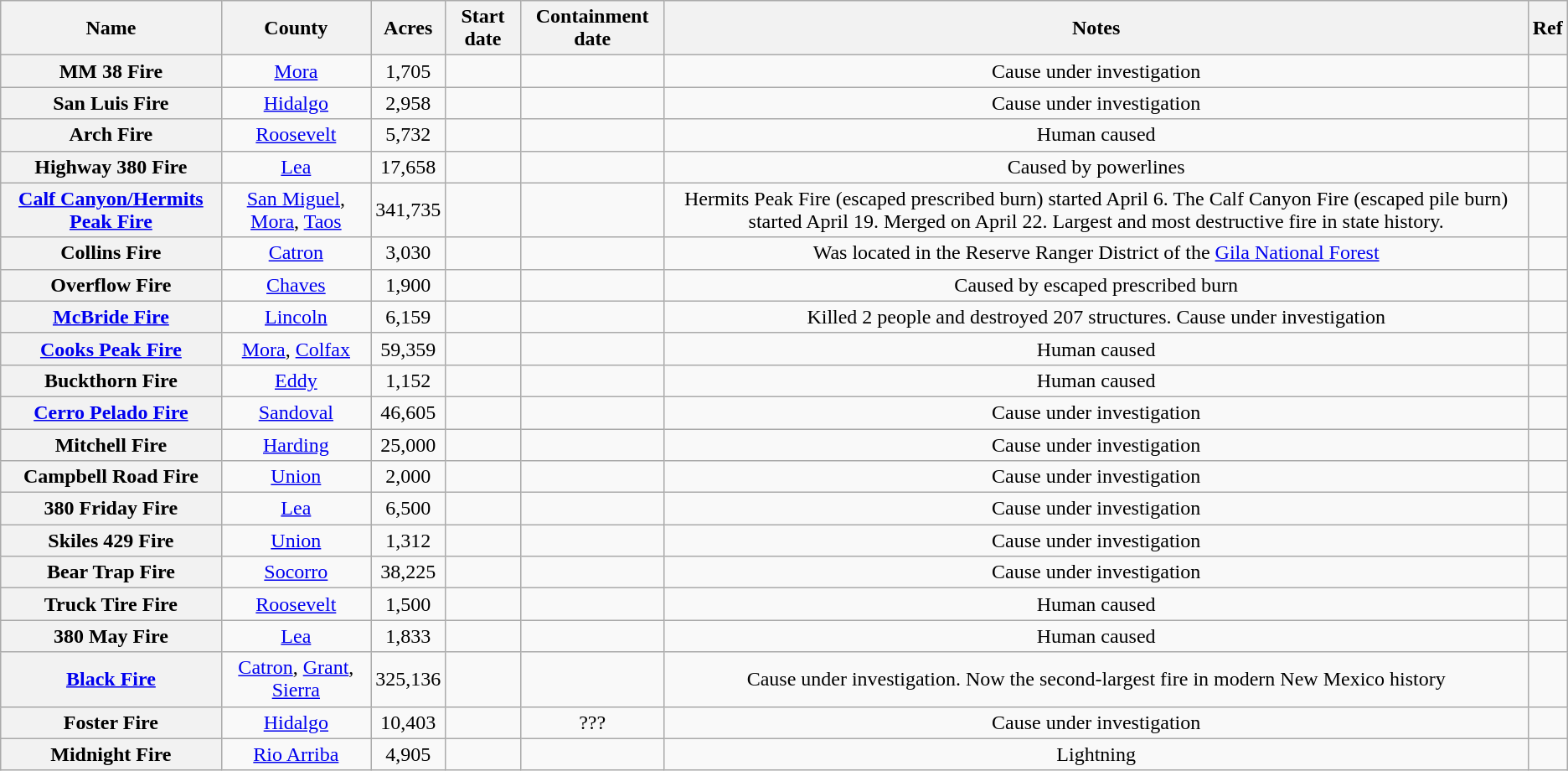<table class="wikitable sortable plainrowheaders mw-collapsible" style="text-align:center;">
<tr>
<th scope="col">Name</th>
<th scope="col">County </th>
<th>Acres</th>
<th scope="col">Start date</th>
<th scope="col">Containment date</th>
<th scope="col">Notes</th>
<th scope="col" class="unsortable">Ref</th>
</tr>
<tr>
<th scope="row">MM 38 Fire</th>
<td><a href='#'>Mora</a></td>
<td>1,705</td>
<td></td>
<td></td>
<td>Cause under investigation</td>
<td></td>
</tr>
<tr>
<th scope="row">San Luis Fire</th>
<td><a href='#'>Hidalgo</a></td>
<td>2,958</td>
<td></td>
<td></td>
<td>Cause under investigation</td>
<td></td>
</tr>
<tr>
<th scope="row">Arch Fire</th>
<td><a href='#'>Roosevelt</a></td>
<td>5,732</td>
<td></td>
<td></td>
<td>Human caused</td>
<td></td>
</tr>
<tr>
<th scope="row">Highway 380 Fire</th>
<td><a href='#'>Lea</a></td>
<td>17,658</td>
<td></td>
<td></td>
<td>Caused by powerlines</td>
<td></td>
</tr>
<tr>
<th scope="row"><a href='#'>Calf Canyon/Hermits Peak Fire</a></th>
<td><a href='#'>San Miguel</a>, <a href='#'>Mora</a>, <a href='#'>Taos</a></td>
<td>341,735</td>
<td></td>
<td></td>
<td>Hermits Peak Fire (escaped prescribed burn) started April 6. The Calf Canyon Fire (escaped pile burn) started April 19. Merged on April 22. Largest and most destructive fire in state history.</td>
<td></td>
</tr>
<tr>
<th scope="row">Collins Fire</th>
<td><a href='#'>Catron</a></td>
<td>3,030</td>
<td></td>
<td></td>
<td>Was located in the Reserve Ranger District of the <a href='#'>Gila National Forest</a></td>
<td></td>
</tr>
<tr>
<th scope="row">Overflow Fire</th>
<td><a href='#'>Chaves</a></td>
<td>1,900</td>
<td></td>
<td></td>
<td>Caused by escaped prescribed burn</td>
<td></td>
</tr>
<tr>
<th scope="row"><a href='#'>McBride Fire</a></th>
<td><a href='#'>Lincoln</a></td>
<td>6,159</td>
<td></td>
<td></td>
<td>Killed 2 people and destroyed 207 structures. Cause under investigation</td>
<td></td>
</tr>
<tr>
<th scope="row"><a href='#'>Cooks Peak Fire</a></th>
<td><a href='#'>Mora</a>, <a href='#'>Colfax</a></td>
<td>59,359</td>
<td></td>
<td></td>
<td>Human caused</td>
<td></td>
</tr>
<tr>
<th scope="row">Buckthorn Fire</th>
<td><a href='#'>Eddy</a></td>
<td>1,152</td>
<td></td>
<td></td>
<td>Human caused</td>
<td></td>
</tr>
<tr>
<th scope="row"><a href='#'>Cerro Pelado Fire</a></th>
<td><a href='#'>Sandoval</a></td>
<td>46,605</td>
<td></td>
<td></td>
<td>Cause under investigation</td>
<td></td>
</tr>
<tr>
<th scope="row">Mitchell Fire</th>
<td><a href='#'>Harding</a></td>
<td>25,000</td>
<td></td>
<td></td>
<td>Cause under investigation</td>
<td></td>
</tr>
<tr>
<th scope="row">Campbell Road Fire</th>
<td><a href='#'>Union</a></td>
<td>2,000</td>
<td></td>
<td></td>
<td>Cause under investigation</td>
<td></td>
</tr>
<tr>
<th scope="row">380 Friday Fire</th>
<td><a href='#'>Lea</a></td>
<td>6,500</td>
<td></td>
<td></td>
<td>Cause under investigation</td>
<td></td>
</tr>
<tr>
<th scope="row">Skiles 429 Fire</th>
<td><a href='#'>Union</a></td>
<td>1,312</td>
<td></td>
<td></td>
<td>Cause under investigation</td>
<td></td>
</tr>
<tr>
<th scope="row">Bear Trap Fire</th>
<td><a href='#'>Socorro</a></td>
<td>38,225</td>
<td></td>
<td></td>
<td>Cause under investigation</td>
<td></td>
</tr>
<tr>
<th scope="row">Truck Tire Fire</th>
<td><a href='#'>Roosevelt</a></td>
<td>1,500</td>
<td></td>
<td></td>
<td>Human caused</td>
<td></td>
</tr>
<tr>
<th scope="row">380 May Fire</th>
<td><a href='#'>Lea</a></td>
<td>1,833</td>
<td></td>
<td></td>
<td>Human caused</td>
<td></td>
</tr>
<tr>
<th scope="row"><a href='#'>Black Fire</a></th>
<td><a href='#'>Catron</a>, <a href='#'>Grant</a>, <a href='#'>Sierra</a></td>
<td>325,136</td>
<td></td>
<td></td>
<td>Cause under investigation. Now the second-largest fire in modern New Mexico history</td>
<td></td>
</tr>
<tr>
<th scope="row">Foster Fire</th>
<td><a href='#'>Hidalgo</a></td>
<td>10,403</td>
<td></td>
<td>???</td>
<td>Cause under investigation</td>
<td></td>
</tr>
<tr>
<th scope="row">Midnight Fire</th>
<td><a href='#'>Rio Arriba</a></td>
<td>4,905</td>
<td></td>
<td></td>
<td>Lightning</td>
<td></td>
</tr>
</table>
